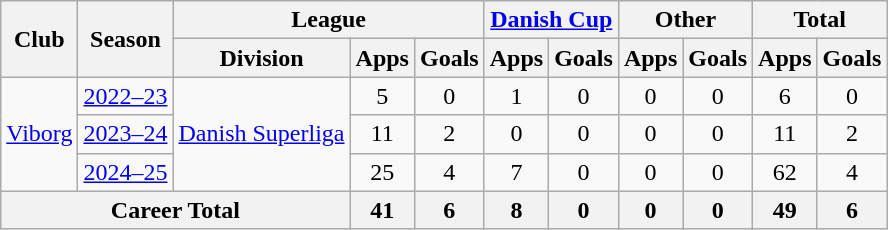<table class="wikitable" style="text-align:center">
<tr>
<th rowspan="2">Club</th>
<th rowspan="2">Season</th>
<th colspan="3">League</th>
<th colspan="2"><a href='#'>Danish Cup</a></th>
<th colspan="2">Other</th>
<th colspan="2">Total</th>
</tr>
<tr>
<th>Division</th>
<th>Apps</th>
<th>Goals</th>
<th>Apps</th>
<th>Goals</th>
<th>Apps</th>
<th>Goals</th>
<th>Apps</th>
<th>Goals</th>
</tr>
<tr>
<td rowspan=3><a href='#'>Viborg</a></td>
<td><a href='#'>2022–23</a></td>
<td rowspan=3><a href='#'>Danish Superliga</a></td>
<td>5</td>
<td>0</td>
<td>1</td>
<td>0</td>
<td>0</td>
<td>0</td>
<td>6</td>
<td>0</td>
</tr>
<tr>
<td><a href='#'>2023–24</a></td>
<td>11</td>
<td>2</td>
<td>0</td>
<td>0</td>
<td>0</td>
<td>0</td>
<td>11</td>
<td>2</td>
</tr>
<tr>
<td><a href='#'>2024–25</a></td>
<td>25</td>
<td>4</td>
<td>7</td>
<td>0</td>
<td>0</td>
<td>0</td>
<td>62</td>
<td>4</td>
</tr>
<tr>
<th colspan=3>Career Total</th>
<th>41</th>
<th>6</th>
<th>8</th>
<th>0</th>
<th>0</th>
<th>0</th>
<th>49</th>
<th>6</th>
</tr>
</table>
